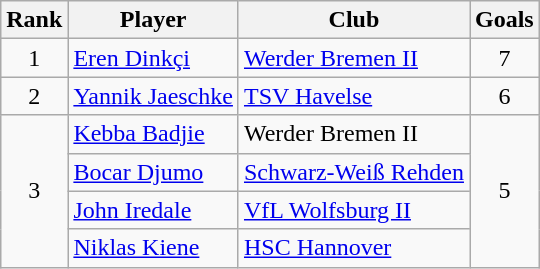<table class="wikitable" style="text-align: center;">
<tr>
<th>Rank</th>
<th>Player</th>
<th>Club</th>
<th>Goals</th>
</tr>
<tr>
<td>1</td>
<td align="left"> <a href='#'>Eren Dinkçi</a></td>
<td align="left"><a href='#'>Werder Bremen II</a></td>
<td>7</td>
</tr>
<tr>
<td>2</td>
<td align="left"> <a href='#'>Yannik Jaeschke</a></td>
<td align="left"><a href='#'>TSV Havelse</a></td>
<td>6</td>
</tr>
<tr>
<td rowspan="4">3</td>
<td align="left"> <a href='#'>Kebba Badjie</a></td>
<td align="left">Werder Bremen II</td>
<td rowspan="4">5</td>
</tr>
<tr>
<td align="left"> <a href='#'>Bocar Djumo</a></td>
<td align="left"><a href='#'>Schwarz-Weiß Rehden</a></td>
</tr>
<tr>
<td align="left"> <a href='#'>John Iredale</a></td>
<td align="left"><a href='#'>VfL Wolfsburg II</a></td>
</tr>
<tr>
<td align="left"> <a href='#'>Niklas Kiene</a></td>
<td align="left"><a href='#'>HSC Hannover</a></td>
</tr>
</table>
